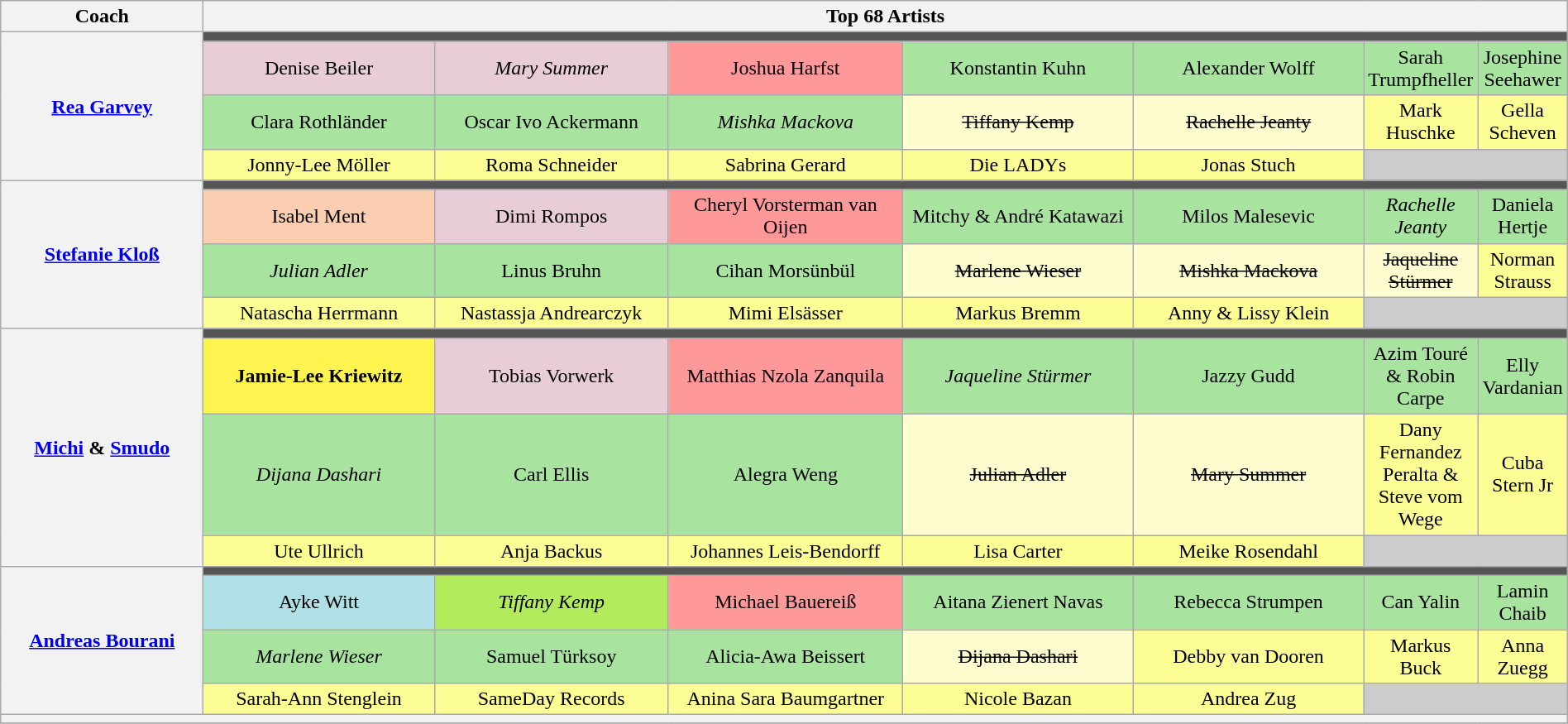<table class="wikitable" style="text-align:center; width:100%;">
<tr>
<th scope="col" style="width:15%;">Coach</th>
<th scope="col" style="width:85%;" colspan="7">Top 68 Artists</th>
</tr>
<tr>
<th rowspan="4"><a href='#'>Rea Garvey</a></th>
<td colspan=7 style="background:#555555;"></td>
</tr>
<tr>
<td width="17%" style="background:#E8CCD7;">Denise Beiler</td>
<td width="17%" style="background:#E8CCD7;"><em>Mary Summer</em></td>
<td width="17%" style="background:#FF9999;">Joshua Harfst</td>
<td width="17%" style="background:#A8E4A0;">Konstantin Kuhn</td>
<td width="17%" style="background:#A8E4A0;">Alexander Wolff</td>
<td width="17%" style="background:#A8E4A0;">Sarah Trumpfheller</td>
<td width="17%" style="background:#A8E4A0;">Josephine Seehawer</td>
</tr>
<tr>
<td style="background:#A8E4A0;">Clara Rothländer</td>
<td style="background:#A8E4A0;">Oscar Ivo Ackermann</td>
<td style="background:#A8E4A0;"><em>Мishka Mackova</em></td>
<td style="background:#FFFDD0;"><s>Tiffany Kemp</s></td>
<td style="background:#FFFDD0;"><s>Rachelle Jeanty</s></td>
<td style="background:#FDFD96;">Mark Huschke</td>
<td style="background:#FDFD96;">Gella Scheven</td>
</tr>
<tr>
<td style="background:#FDFD96;">Jonny-Lee Möller</td>
<td style="background:#FDFD96;">Roma Schneider</td>
<td style="background:#FDFD96;">Sabrina Gerard</td>
<td style="background:#FDFD96;">Die LADYs</td>
<td style="background:#FDFD96;">Jonas Stuch</td>
<td colspan=2 style="background:#ccc;"></td>
</tr>
<tr>
<th scope="row" rowspan="4"><a href='#'>Stefanie Kloß</a></th>
<td colspan=7 style="background:#555555;"></td>
</tr>
<tr>
<td style="background:#FBCEB1;">Isabel Ment</td>
<td style="background:#E8CCD7;">Dimi Rompos</td>
<td style="background:#FF9999;">Cheryl Vorsterman van Oijen</td>
<td style="background:#A8E4A0;">Mitchy & André Katawazi</td>
<td style="background:#A8E4A0;">Milos Malesevic</td>
<td style="background:#A8E4A0;"><em>Rachelle Jeanty</em></td>
<td style="background:#A8E4A0;">Daniela Hertje</td>
</tr>
<tr>
<td style="background:#A8E4A0;"><em>Julian Adler</em></td>
<td style="background:#A8E4A0;">Linus Bruhn</td>
<td style="background:#A8E4A0;">Cihan Morsünbül</td>
<td style="background:#FFFDD0;"><s>Marlene Wieser</s></td>
<td style="background:#FFFDD0;"><s>Mishka Mackova</s></td>
<td style="background:#FFFDD0;"><s>Jaqueline Stürmer</s></td>
<td style="background:#FDFD96;">Norman Strauss</td>
</tr>
<tr>
<td style="background:#FDFD96;">Natascha Herrmann</td>
<td style="background:#FDFD96;">Nastassja Andrearczyk</td>
<td style="background:#FDFD96;">Mimi Elsässer</td>
<td style="background:#FDFD96;">Markus Bremm</td>
<td style="background:#FDFD96;">Anny & Lissy Klein</td>
<td colspan=2 style="background:#ccc;"></td>
</tr>
<tr>
<th scope="row" rowspan="4"><a href='#'>Michi</a> & <a href='#'>Smudo</a></th>
<td colspan=7 style="background:#555555;"></td>
</tr>
<tr>
<td style="background:#FFF44F;"><strong>Jamie-Lee Kriewitz</strong></td>
<td style="background:#E8CCD7;">Tobias Vorwerk</td>
<td style="background:#FF9999;">Matthias Nzola Zanquila</td>
<td style="background:#A8E4A0;"><em>Jaqueline Stürmer</em></td>
<td style="background:#A8E4A0;">Jazzy Gudd</td>
<td style="background:#A8E4A0;">Azim Touré & Robin Carpe</td>
<td style="background:#A8E4A0;">Elly Vardanian</td>
</tr>
<tr>
<td style="background:#A8E4A0;"><em>Dijana Dashari</em></td>
<td style="background:#A8E4A0;">Carl Ellis</td>
<td style="background:#A8E4A0;">Alegra Weng</td>
<td style="background:#FFFDD0;"><s>Julian Adler</s></td>
<td style="background:#FFFDD0;"><s>Mary Summer</s></td>
<td style="background:#FDFD96;">Dany Fernandez Peralta & Steve vom Wege</td>
<td style="background:#FDFD96;">Cuba Stern Jr</td>
</tr>
<tr>
<td style="background:#FDFD96;">Ute Ullrich</td>
<td style="background:#FDFD96;">Anja Backus</td>
<td style="background:#FDFD96;">Johannes Leis-Bendorff</td>
<td style="background:#FDFD96;">Lisa Carter</td>
<td style="background:#FDFD96;">Meike Rosendahl</td>
<td colspan=2 style="background:#ccc;"></td>
</tr>
<tr>
<th scope="row" rowspan="4"><a href='#'>Andreas Bourani</a></th>
<td colspan=7 style="background:#555555;"></td>
</tr>
<tr>
<td style="background:#B0E0E6;">Ayke Witt</td>
<td style="background:#B2EC5D;"><em>Tiffany Kemp</em></td>
<td style="background:#FF9999;">Michael Bauereiß</td>
<td style="background:#A8E4A0;">Aitana Zienert Navas</td>
<td style="background:#A8E4A0;">Rebecca Strumpen</td>
<td style="background:#A8E4A0;">Can Yalin</td>
<td style="background:#A8E4A0;">Lamin Chaib</td>
</tr>
<tr>
<td style="background:#A8E4A0;"><em>Marlene Wieser</em></td>
<td style="background:#A8E4A0;">Samuel Türksoy</td>
<td style="background:#A8E4A0;">Alicia-Awa Beissert</td>
<td style="background:#FFFDD0;"><s>Dijana Dashari</s></td>
<td style="background:#FDFD96;">Debby van Dooren</td>
<td style="background:#FDFD96;">Markus Buck</td>
<td style="background:#FDFD96;">Anna Zuegg</td>
</tr>
<tr>
<td style="background:#FDFD96;">Sarah-Ann Stenglein</td>
<td style="background:#FDFD96;">SameDay Records</td>
<td style="background:#FDFD96;">Anina Sara Baumgartner</td>
<td style="background:#FDFD96;">Nicole Bazan</td>
<td style="background:#FDFD96;">Andrea Zug</td>
<td colspan=2 style="background:#ccc;"></td>
</tr>
<tr>
<th style="font-size:90%; line-height:12px;" colspan="8"><small></small></th>
</tr>
<tr>
</tr>
</table>
